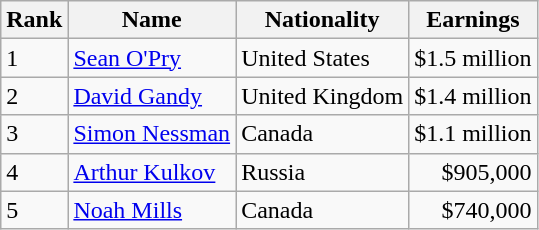<table class="wikitable sortable" border="0">
<tr>
<th scope="col">Rank</th>
<th scope="col">Name</th>
<th scope="col">Nationality</th>
<th scope="col">Earnings</th>
</tr>
<tr>
<td>1</td>
<td><a href='#'>Sean O'Pry</a></td>
<td>United States</td>
<td align="right">$1.5 million</td>
</tr>
<tr>
<td>2</td>
<td><a href='#'>David Gandy</a></td>
<td>United Kingdom</td>
<td align="right">$1.4 million</td>
</tr>
<tr>
<td>3</td>
<td><a href='#'>Simon Nessman</a></td>
<td>Canada</td>
<td align="right">$1.1 million</td>
</tr>
<tr>
<td>4</td>
<td><a href='#'>Arthur Kulkov</a></td>
<td>Russia</td>
<td align="right">$905,000</td>
</tr>
<tr>
<td>5</td>
<td><a href='#'>Noah Mills</a></td>
<td>Canada</td>
<td align="right">$740,000</td>
</tr>
</table>
